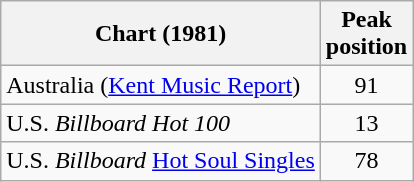<table class="wikitable">
<tr>
<th>Chart (1981)</th>
<th>Peak<br>position</th>
</tr>
<tr>
<td>Australia (<a href='#'>Kent Music Report</a>)</td>
<td style="text-align:center;">91</td>
</tr>
<tr>
<td align="left">U.S. <em>Billboard Hot 100</em></td>
<td style="text-align:center;">13</td>
</tr>
<tr>
<td align="left">U.S. <em>Billboard</em> <a href='#'>Hot Soul Singles</a></td>
<td style="text-align:center;">78</td>
</tr>
</table>
